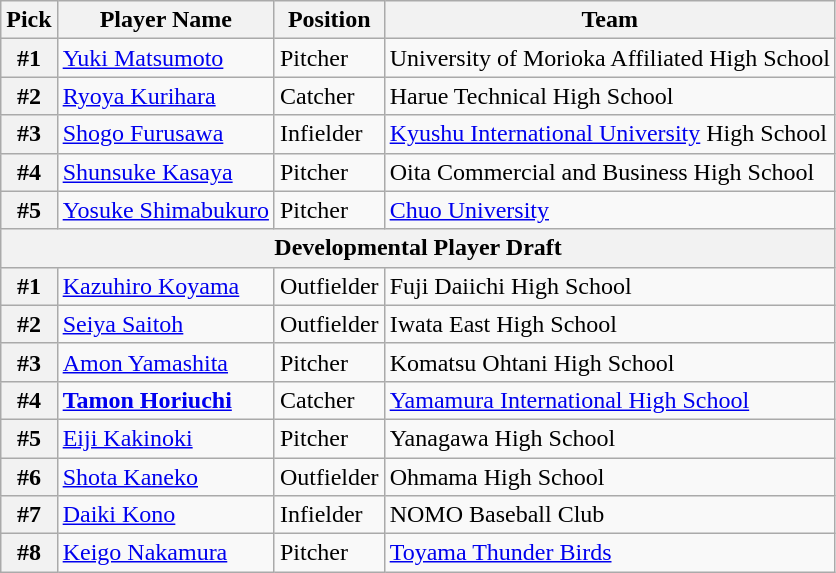<table class="wikitable">
<tr>
<th>Pick</th>
<th>Player Name</th>
<th>Position</th>
<th>Team</th>
</tr>
<tr>
<th>#1</th>
<td><a href='#'>Yuki Matsumoto</a></td>
<td>Pitcher</td>
<td>University of Morioka Affiliated High School</td>
</tr>
<tr>
<th>#2</th>
<td><a href='#'>Ryoya Kurihara</a></td>
<td>Catcher</td>
<td>Harue Technical High School</td>
</tr>
<tr>
<th>#3</th>
<td><a href='#'>Shogo Furusawa</a></td>
<td>Infielder</td>
<td><a href='#'>Kyushu International University</a> High School</td>
</tr>
<tr>
<th>#4</th>
<td><a href='#'>Shunsuke Kasaya</a></td>
<td>Pitcher</td>
<td>Oita Commercial and Business High School</td>
</tr>
<tr>
<th>#5</th>
<td><a href='#'>Yosuke Shimabukuro</a></td>
<td>Pitcher</td>
<td><a href='#'>Chuo University</a></td>
</tr>
<tr>
<th colspan="5">Developmental Player Draft</th>
</tr>
<tr>
<th>#1</th>
<td><a href='#'>Kazuhiro Koyama</a></td>
<td>Outfielder</td>
<td>Fuji Daiichi High School</td>
</tr>
<tr>
<th>#2</th>
<td><a href='#'>Seiya Saitoh</a></td>
<td>Outfielder</td>
<td>Iwata East High School</td>
</tr>
<tr>
<th>#3</th>
<td><a href='#'>Amon Yamashita</a></td>
<td>Pitcher</td>
<td>Komatsu Ohtani High School</td>
</tr>
<tr>
<th>#4</th>
<td><strong><a href='#'>Tamon Horiuchi</a></strong></td>
<td>Catcher</td>
<td><a href='#'>Yamamura International High School</a></td>
</tr>
<tr>
<th>#5</th>
<td><a href='#'>Eiji Kakinoki</a></td>
<td>Pitcher</td>
<td>Yanagawa High School</td>
</tr>
<tr>
<th>#6</th>
<td><a href='#'>Shota Kaneko</a></td>
<td>Outfielder</td>
<td>Ohmama High School</td>
</tr>
<tr>
<th>#7</th>
<td><a href='#'>Daiki Kono</a></td>
<td>Infielder</td>
<td>NOMO Baseball Club</td>
</tr>
<tr>
<th>#8</th>
<td><a href='#'>Keigo Nakamura</a></td>
<td>Pitcher</td>
<td><a href='#'>Toyama Thunder Birds</a></td>
</tr>
</table>
